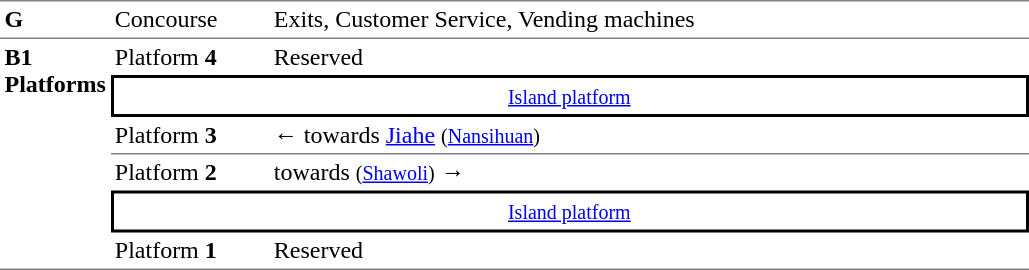<table table border=0 cellspacing=0 cellpadding=3>
<tr>
<td style="border-bottom:solid 1px gray; border-top:solid 1px gray;" width=50 valign=top><strong>G</strong></td>
<td style="border-bottom:solid 1px gray; border-top:solid 1px gray;" width=100 valign=top>Concourse</td>
<td style="border-bottom:solid 1px gray; border-top:solid 1px gray;" width=500 valign=top>Exits, Customer Service, Vending machines</td>
</tr>
<tr>
<td style="border-bottom:solid 1px gray;" rowspan="6" valign=top><strong>B1<br>Platforms</strong></td>
<td>Platform <span> <strong>4</strong></span></td>
<td>Reserved</td>
</tr>
<tr>
<td style="border-right:solid 2px black;border-left:solid 2px black;border-top:solid 2px black;border-bottom:solid 2px black;text-align:center;" colspan=2><small><a href='#'>Island platform</a></small></td>
</tr>
<tr>
<td style="border-bottom:solid 1px gray;">Platform <span> <strong>3</strong></span></td>
<td style="border-bottom:solid 1px gray;">←  towards <a href='#'>Jiahe</a> <small>(<a href='#'>Nansihuan</a>)</small></td>
</tr>
<tr>
<td>Platform <span> <strong>2</strong></span></td>
<td>  towards  <small>(<a href='#'>Shawoli</a>)</small> →</td>
</tr>
<tr>
<td style="border-right:solid 2px black;border-left:solid 2px black;border-top:solid 2px black;border-bottom:solid 2px black;text-align:center;" colspan=2><small><a href='#'>Island platform</a></small></td>
</tr>
<tr>
<td style="border-bottom:solid 1px gray;">Platform <span> <strong>1</strong></span></td>
<td style="border-bottom:solid 1px gray;">Reserved</td>
</tr>
</table>
